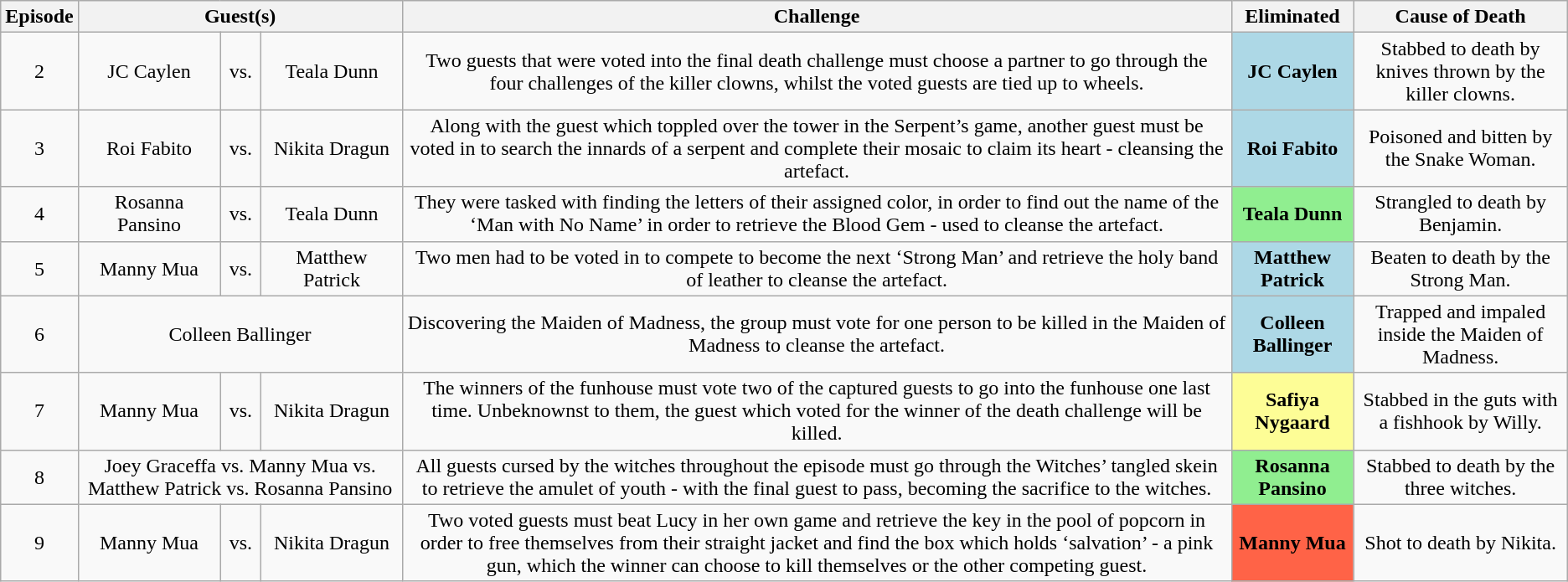<table class="wikitable" style="text-align:center;">
<tr>
<th scope="col">Episode</th>
<th scope="col" colspan="3">Guest(s)</th>
<th scope="col">Challenge</th>
<th scope="col">Eliminated</th>
<th scope="col">Cause of Death</th>
</tr>
<tr>
<td>2</td>
<td>JC Caylen</td>
<td>vs.</td>
<td>Teala Dunn</td>
<td>Two guests that were voted into the final death challenge must choose a partner to go through the four challenges of the killer clowns, whilst the voted guests are tied up to wheels.</td>
<td bgcolor="ADD8E6"><strong>JC Caylen</strong></td>
<td>Stabbed to death by knives thrown by the killer clowns.</td>
</tr>
<tr>
<td>3</td>
<td>Roi Fabito</td>
<td>vs.</td>
<td>Nikita Dragun</td>
<td>Along with the guest which toppled over the tower in the Serpent’s game, another guest must be voted in to search the innards of a serpent and complete their mosaic to claim its heart - cleansing the artefact.</td>
<td bgcolor="ADD8E6"><strong>Roi Fabito</strong></td>
<td>Poisoned and bitten by the Snake Woman.</td>
</tr>
<tr>
<td>4</td>
<td>Rosanna Pansino</td>
<td>vs.</td>
<td>Teala Dunn</td>
<td>They were tasked with finding the letters of their assigned color, in order to find out the name of the ‘Man with No Name’ in order to retrieve the Blood Gem - used to cleanse the artefact.</td>
<td bgcolor="90EE90"><strong>Teala Dunn</strong></td>
<td>Strangled to death by Benjamin.</td>
</tr>
<tr>
<td>5</td>
<td>Manny Mua</td>
<td>vs.</td>
<td>Matthew Patrick</td>
<td>Two men had to be voted in to compete to become the next ‘Strong Man’ and retrieve the holy band of leather to cleanse the artefact.</td>
<td bgcolor="ADD8E6"><strong>Matthew Patrick</strong></td>
<td>Beaten to death by the Strong Man.</td>
</tr>
<tr>
<td>6</td>
<td colspan="3" scope="col">Colleen Ballinger</td>
<td>Discovering the Maiden of Madness, the group must vote for one person to be killed in the Maiden of Madness to cleanse the artefact.</td>
<td bgcolor="ADD8E6"><strong>Colleen Ballinger</strong></td>
<td>Trapped and impaled inside the Maiden of Madness.</td>
</tr>
<tr>
<td>7</td>
<td>Manny Mua</td>
<td>vs.</td>
<td>Nikita Dragun</td>
<td>The winners of the funhouse must vote two of the captured guests to go into the funhouse one last time. Unbeknownst to them, the guest which voted for the winner of the death challenge will be killed.</td>
<td bgcolor="FDFD96"><strong>Safiya Nygaard</strong></td>
<td>Stabbed in the guts with a fishhook by Willy.</td>
</tr>
<tr>
<td>8</td>
<td colspan="3" scope="col">Joey Graceffa vs. Manny Mua vs. Matthew Patrick vs. Rosanna Pansino</td>
<td>All guests cursed by the witches throughout the episode must go through the Witches’ tangled skein to retrieve the amulet of youth - with the final guest to pass, becoming the sacrifice to the witches.</td>
<td bgcolor="90EE90"><strong>Rosanna Pansino</strong></td>
<td>Stabbed to death by the three witches.</td>
</tr>
<tr>
<td>9</td>
<td>Manny Mua</td>
<td>vs.</td>
<td>Nikita Dragun</td>
<td>Two voted guests must beat Lucy in her own game and retrieve the key in the pool of popcorn in order to free themselves from their straight jacket and find the box which holds ‘salvation’ - a pink gun, which the winner can choose to kill themselves or the other competing guest.</td>
<td bgcolor="FF6347"><strong>Manny Mua</strong></td>
<td>Shot to death by Nikita.</td>
</tr>
</table>
